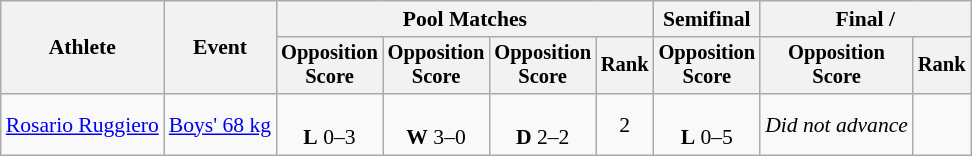<table class="wikitable" style="font-size:90%">
<tr>
<th rowspan=2>Athlete</th>
<th rowspan=2>Event</th>
<th colspan=4>Pool Matches</th>
<th>Semifinal</th>
<th colspan=2>Final / </th>
</tr>
<tr style="font-size:95%">
<th>Opposition<br>Score</th>
<th>Opposition<br>Score</th>
<th>Opposition<br>Score</th>
<th>Rank</th>
<th>Opposition<br>Score</th>
<th>Opposition<br>Score</th>
<th>Rank</th>
</tr>
<tr align=center>
<td align=left><a href='#'>Rosario Ruggiero</a></td>
<td align=left><a href='#'>Boys' 68 kg</a></td>
<td><br><strong>L</strong> 0–3</td>
<td><br><strong>W</strong> 3–0</td>
<td><br><strong>D</strong> 2–2</td>
<td>2</td>
<td><br><strong>L</strong> 0–5</td>
<td><em>Did not advance</em></td>
<td></td>
</tr>
</table>
